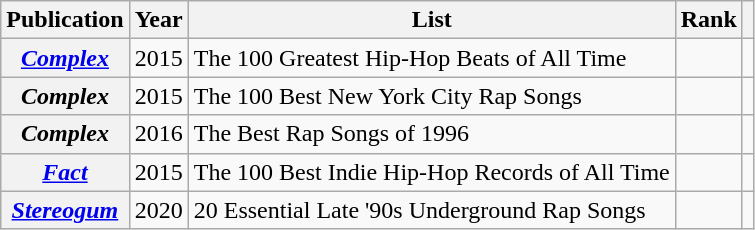<table class="wikitable sortable plainrowheaders">
<tr>
<th scope="col">Publication</th>
<th scope="col">Year</th>
<th scope="col">List</th>
<th scope="col">Rank</th>
<th scope="col" class="unsortable"></th>
</tr>
<tr>
<th scope="row"><em><a href='#'>Complex</a></em></th>
<td>2015</td>
<td>The 100 Greatest Hip-Hop Beats of All Time</td>
<td></td>
<td></td>
</tr>
<tr>
<th scope="row"><em>Complex</em></th>
<td>2015</td>
<td>The 100 Best New York City Rap Songs</td>
<td></td>
<td></td>
</tr>
<tr>
<th scope="row"><em>Complex</em></th>
<td>2016</td>
<td>The Best Rap Songs of 1996</td>
<td></td>
<td></td>
</tr>
<tr>
<th scope="row"><em><a href='#'>Fact</a></em></th>
<td>2015</td>
<td>The 100 Best Indie Hip-Hop Records of All Time</td>
<td></td>
<td></td>
</tr>
<tr>
<th scope="row"><em><a href='#'>Stereogum</a></em></th>
<td>2020</td>
<td>20 Essential Late '90s Underground Rap Songs</td>
<td></td>
<td></td>
</tr>
</table>
